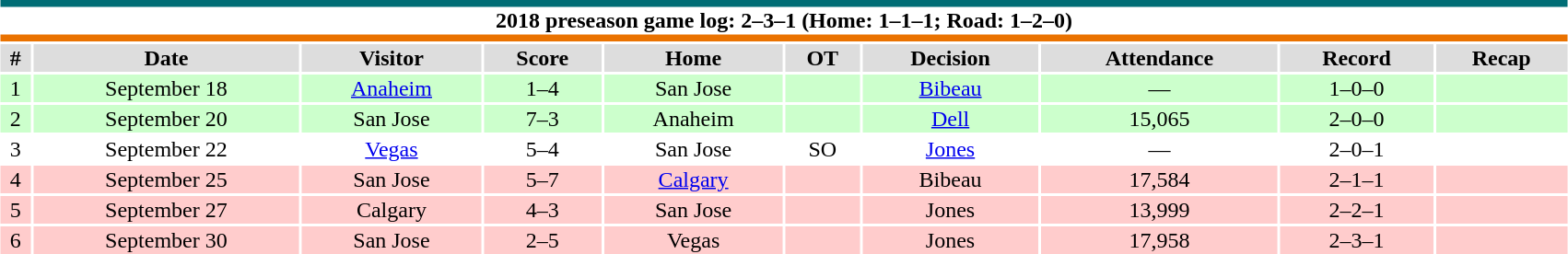<table class="toccolours collapsible collapsed" style="width:90%; clear:both; margin:1.5em auto; text-align:center;">
<tr>
<th colspan="10" style="background:#FFFFFF; border-top:#006D75 5px solid; border-bottom:#EA7200 5px solid;">2018 preseason game log: 2–3–1 (Home: 1–1–1; Road: 1–2–0)</th>
</tr>
<tr style="background:#ddd;">
<th>#</th>
<th>Date</th>
<th>Visitor</th>
<th>Score</th>
<th>Home</th>
<th>OT</th>
<th>Decision</th>
<th>Attendance</th>
<th>Record</th>
<th>Recap</th>
</tr>
<tr bgcolor=ccffcc>
<td>1</td>
<td>September 18</td>
<td><a href='#'>Anaheim</a></td>
<td>1–4</td>
<td>San Jose</td>
<td></td>
<td><a href='#'>Bibeau</a></td>
<td>—</td>
<td>1–0–0</td>
<td></td>
</tr>
<tr bgcolor=ccffcc>
<td>2</td>
<td>September 20</td>
<td>San Jose</td>
<td>7–3</td>
<td>Anaheim</td>
<td></td>
<td><a href='#'>Dell</a></td>
<td>15,065</td>
<td>2–0–0</td>
<td></td>
</tr>
<tr bgcolor=ffffff>
<td>3</td>
<td>September 22</td>
<td><a href='#'>Vegas</a></td>
<td>5–4</td>
<td>San Jose</td>
<td>SO</td>
<td><a href='#'>Jones</a></td>
<td>—</td>
<td>2–0–1</td>
<td></td>
</tr>
<tr bgcolor=ffcccc>
<td>4</td>
<td>September 25</td>
<td>San Jose</td>
<td>5–7</td>
<td><a href='#'>Calgary</a></td>
<td></td>
<td>Bibeau</td>
<td>17,584</td>
<td>2–1–1</td>
<td></td>
</tr>
<tr bgcolor=ffcccc>
<td>5</td>
<td>September 27</td>
<td>Calgary</td>
<td>4–3</td>
<td>San Jose</td>
<td></td>
<td>Jones</td>
<td>13,999</td>
<td>2–2–1</td>
<td></td>
</tr>
<tr bgcolor=ffcccc>
<td>6</td>
<td>September 30</td>
<td>San Jose</td>
<td>2–5</td>
<td>Vegas</td>
<td></td>
<td>Jones</td>
<td>17,958</td>
<td>2–3–1</td>
<td></td>
</tr>
</table>
